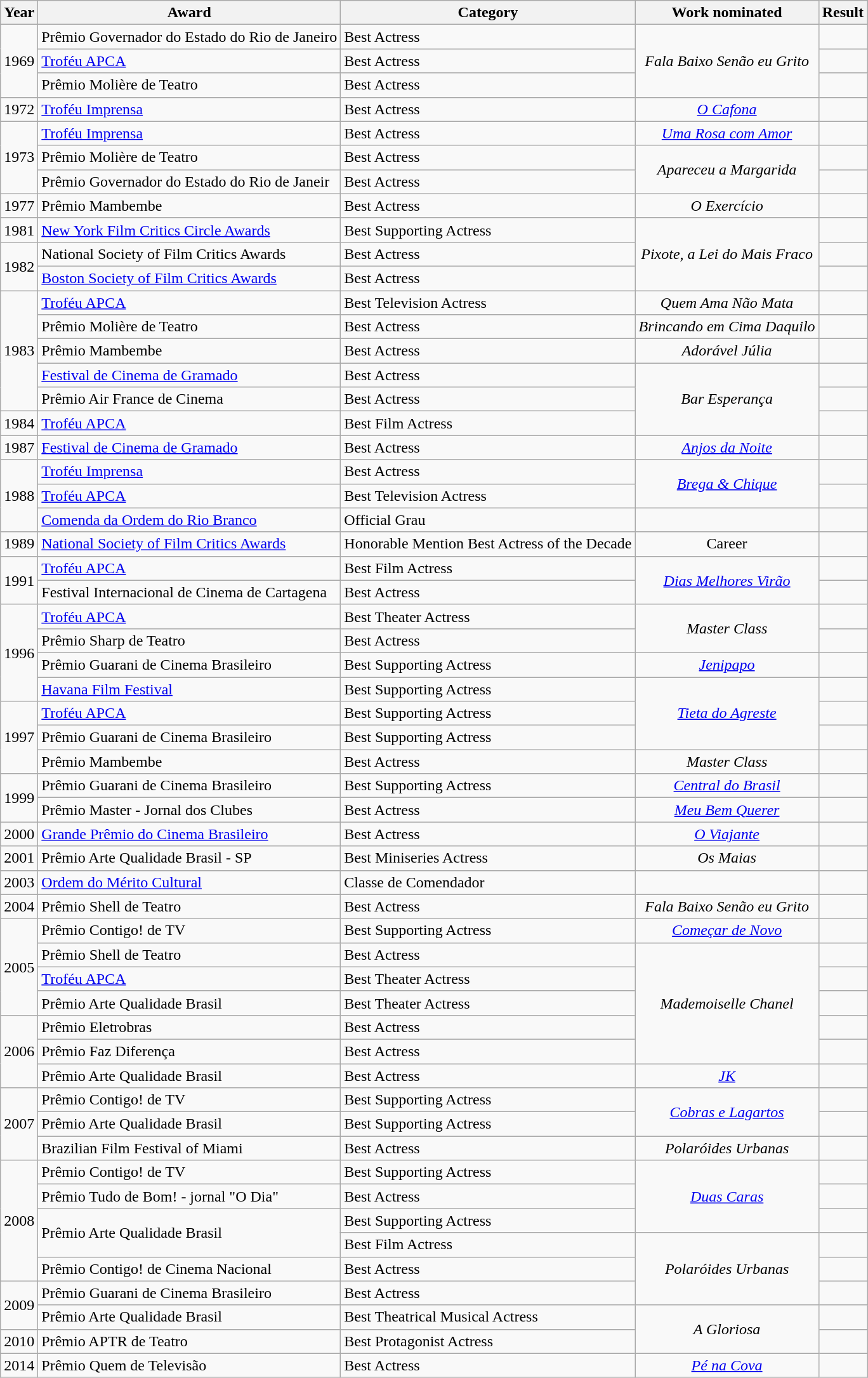<table class="wikitable">
<tr>
<th>Year</th>
<th>Award</th>
<th>Category</th>
<th>Work nominated</th>
<th>Result</th>
</tr>
<tr>
<td rowspan="3">1969</td>
<td>Prêmio Governador do Estado do Rio de Janeiro</td>
<td>Best Actress</td>
<td rowspan="3" style="text-align: center;"><em>Fala Baixo Senão eu Grito</em></td>
<td></td>
</tr>
<tr>
<td><a href='#'>Troféu APCA</a></td>
<td>Best Actress</td>
<td></td>
</tr>
<tr>
<td>Prêmio Molière de Teatro</td>
<td>Best Actress</td>
<td></td>
</tr>
<tr>
<td>1972</td>
<td><a href='#'>Troféu Imprensa</a></td>
<td>Best Actress</td>
<td style="text-align: center;"><em><a href='#'>O Cafona</a></em></td>
<td></td>
</tr>
<tr>
<td rowspan="3">1973</td>
<td><a href='#'>Troféu Imprensa</a></td>
<td>Best Actress</td>
<td style="text-align: center;"><em><a href='#'>Uma Rosa com Amor</a></em></td>
<td></td>
</tr>
<tr>
<td>Prêmio Molière de Teatro</td>
<td>Best Actress</td>
<td rowspan="2" style="text-align: center;"><em>Apareceu a Margarida</em></td>
<td></td>
</tr>
<tr>
<td>Prêmio Governador do Estado do Rio de Janeir</td>
<td>Best Actress</td>
<td></td>
</tr>
<tr>
<td>1977</td>
<td>Prêmio Mambembe</td>
<td>Best Actress</td>
<td style="text-align: center;"><em>O Exercício</em></td>
<td></td>
</tr>
<tr>
<td>1981</td>
<td><a href='#'>New York Film Critics Circle Awards</a></td>
<td>Best Supporting Actress</td>
<td rowspan="3" style="text-align: center;"><em>Pixote, a Lei do Mais Fraco</em></td>
<td></td>
</tr>
<tr>
<td rowspan="2">1982</td>
<td>National Society of Film Critics Awards</td>
<td>Best Actress</td>
<td></td>
</tr>
<tr>
<td><a href='#'>Boston Society of Film Critics Awards</a></td>
<td>Best Actress</td>
<td></td>
</tr>
<tr>
<td rowspan="5">1983</td>
<td><a href='#'>Troféu APCA</a></td>
<td>Best Television Actress</td>
<td style="text-align: center;"><em>Quem Ama Não Mata</em></td>
<td></td>
</tr>
<tr>
<td>Prêmio Molière de Teatro</td>
<td>Best Actress</td>
<td style="text-align: center;"><em>Brincando em Cima Daquilo</em></td>
<td></td>
</tr>
<tr>
<td>Prêmio Mambembe</td>
<td>Best Actress</td>
<td style="text-align: center;"><em>Adorável Júlia</em></td>
<td></td>
</tr>
<tr>
<td><a href='#'>Festival de Cinema de Gramado</a></td>
<td>Best Actress</td>
<td rowspan="3" style="text-align: center;"><em>Bar Esperança</em></td>
<td></td>
</tr>
<tr>
<td>Prêmio Air France de Cinema</td>
<td>Best Actress</td>
<td></td>
</tr>
<tr>
<td>1984</td>
<td><a href='#'>Troféu APCA</a></td>
<td>Best Film Actress</td>
<td></td>
</tr>
<tr>
<td>1987</td>
<td><a href='#'>Festival de Cinema de Gramado</a></td>
<td>Best Actress</td>
<td style="text-align: center;"><em><a href='#'>Anjos da Noite</a></em></td>
<td></td>
</tr>
<tr>
<td rowspan="3">1988</td>
<td><a href='#'>Troféu Imprensa</a></td>
<td>Best Actress</td>
<td rowspan="2" style="text-align: center;"><em><a href='#'>Brega & Chique</a></em></td>
<td></td>
</tr>
<tr>
<td><a href='#'>Troféu APCA</a></td>
<td>Best Television Actress</td>
<td></td>
</tr>
<tr>
<td><a href='#'>Comenda da Ordem do Rio Branco</a></td>
<td Grau Oficial>Official Grau</td>
<td></td>
<td></td>
</tr>
<tr>
<td>1989</td>
<td><a href='#'>National Society of Film Critics Awards</a></td>
<td>Honorable Mention Best Actress of the Decade</td>
<td style="text-align: center;">Career</td>
<td></td>
</tr>
<tr>
<td rowspan="2">1991</td>
<td><a href='#'>Troféu APCA</a></td>
<td>Best Film Actress</td>
<td rowspan="2" style="text-align: center;"><em><a href='#'>Dias Melhores Virão</a></em></td>
<td></td>
</tr>
<tr>
<td>Festival Internacional de Cinema de Cartagena</td>
<td>Best Actress</td>
<td></td>
</tr>
<tr>
<td rowspan="4">1996</td>
<td><a href='#'>Troféu APCA</a></td>
<td>Best Theater Actress</td>
<td rowspan="2" style="text-align: center;"><em>Master Class</em></td>
<td></td>
</tr>
<tr>
<td>Prêmio Sharp de Teatro</td>
<td>Best Actress</td>
<td></td>
</tr>
<tr>
<td>Prêmio Guarani de Cinema Brasileiro</td>
<td>Best Supporting Actress</td>
<td style="text-align: center;"><em><a href='#'>Jenipapo</a></em></td>
<td></td>
</tr>
<tr>
<td><a href='#'>Havana Film Festival</a></td>
<td>Best Supporting Actress</td>
<td rowspan="3" style="text-align: center;"><em><a href='#'>Tieta do Agreste</a></em></td>
<td></td>
</tr>
<tr>
<td rowspan="3">1997</td>
<td><a href='#'>Troféu APCA</a></td>
<td>Best Supporting Actress</td>
<td></td>
</tr>
<tr>
<td>Prêmio Guarani de Cinema Brasileiro</td>
<td>Best Supporting Actress</td>
<td></td>
</tr>
<tr>
<td>Prêmio Mambembe</td>
<td>Best Actress</td>
<td style="text-align: center;"><em>Master Class</em></td>
<td></td>
</tr>
<tr>
<td rowspan="2">1999</td>
<td>Prêmio Guarani de Cinema Brasileiro</td>
<td>Best Supporting Actress</td>
<td style="text-align: center;"><em><a href='#'>Central do Brasil</a></em></td>
<td></td>
</tr>
<tr>
<td>Prêmio Master - Jornal dos Clubes</td>
<td>Best Actress</td>
<td style="text-align: center;"><em><a href='#'>Meu Bem Querer</a></em></td>
<td></td>
</tr>
<tr>
<td>2000</td>
<td><a href='#'>Grande Prêmio do Cinema Brasileiro</a></td>
<td>Best Actress</td>
<td style="text-align: center;"><em><a href='#'>O Viajante</a></em></td>
<td></td>
</tr>
<tr>
<td>2001</td>
<td>Prêmio Arte Qualidade Brasil - SP</td>
<td>Best Miniseries Actress</td>
<td style="text-align: center;"><em>Os Maias</em></td>
<td></td>
</tr>
<tr>
<td>2003</td>
<td><a href='#'>Ordem do Mérito Cultural</a></td>
<td>Classe de Comendador</td>
<td></td>
<td></td>
</tr>
<tr>
<td>2004</td>
<td>Prêmio Shell de Teatro</td>
<td>Best Actress</td>
<td style="text-align: center;"><em>Fala Baixo Senão eu Grito</em></td>
<td></td>
</tr>
<tr>
<td rowspan="4">2005</td>
<td>Prêmio Contigo! de TV</td>
<td>Best Supporting Actress</td>
<td style="text-align: center;"><em><a href='#'>Começar de Novo</a></em></td>
<td></td>
</tr>
<tr>
<td>Prêmio Shell de Teatro</td>
<td>Best Actress</td>
<td rowspan="5" style="text-align: center;"><em>Mademoiselle Chanel</em></td>
<td></td>
</tr>
<tr>
<td><a href='#'>Troféu APCA</a></td>
<td>Best Theater Actress</td>
<td></td>
</tr>
<tr>
<td>Prêmio Arte Qualidade Brasil</td>
<td>Best Theater Actress</td>
<td></td>
</tr>
<tr>
<td rowspan="3">2006</td>
<td>Prêmio Eletrobras</td>
<td>Best Actress</td>
<td></td>
</tr>
<tr>
<td>Prêmio Faz Diferença</td>
<td>Best Actress</td>
<td></td>
</tr>
<tr>
<td>Prêmio Arte Qualidade Brasil</td>
<td>Best Actress</td>
<td style="text-align: center;"><em><a href='#'>JK</a></em></td>
<td></td>
</tr>
<tr>
<td rowspan="3">2007</td>
<td>Prêmio Contigo! de TV</td>
<td>Best Supporting Actress</td>
<td rowspan="2" style="text-align: center;"><em><a href='#'>Cobras e Lagartos</a></em></td>
<td></td>
</tr>
<tr>
<td>Prêmio Arte Qualidade Brasil</td>
<td>Best Supporting Actress</td>
<td></td>
</tr>
<tr>
<td>Brazilian Film Festival of Miami</td>
<td>Best Actress</td>
<td style="text-align: center;"><em>Polaróides Urbanas</em></td>
<td></td>
</tr>
<tr>
<td rowspan="5">2008</td>
<td>Prêmio Contigo! de TV</td>
<td>Best Supporting Actress</td>
<td rowspan="3" style="text-align: center;"><em><a href='#'>Duas Caras</a></em></td>
<td></td>
</tr>
<tr>
<td>Prêmio Tudo de Bom! - jornal "O Dia"</td>
<td>Best Actress</td>
<td></td>
</tr>
<tr>
<td rowspan="2">Prêmio Arte Qualidade Brasil</td>
<td>Best Supporting Actress</td>
<td></td>
</tr>
<tr>
<td>Best Film Actress</td>
<td rowspan="3" style="text-align: center;"><em>Polaróides Urbanas</em></td>
<td></td>
</tr>
<tr>
<td>Prêmio Contigo! de Cinema Nacional</td>
<td>Best Actress</td>
<td></td>
</tr>
<tr>
<td rowspan="2">2009</td>
<td>Prêmio Guarani de Cinema Brasileiro</td>
<td>Best Actress</td>
<td></td>
</tr>
<tr>
<td>Prêmio Arte Qualidade Brasil</td>
<td>Best Theatrical Musical Actress</td>
<td rowspan="2" style="text-align: center;"><em>A Gloriosa</em></td>
<td></td>
</tr>
<tr>
<td>2010</td>
<td>Prêmio APTR de Teatro</td>
<td>Best Protagonist Actress</td>
<td></td>
</tr>
<tr>
<td>2014</td>
<td>Prêmio Quem de Televisão</td>
<td>Best Actress</td>
<td style="text-align: center;"><em><a href='#'>Pé na Cova</a></em></td>
<td></td>
</tr>
</table>
